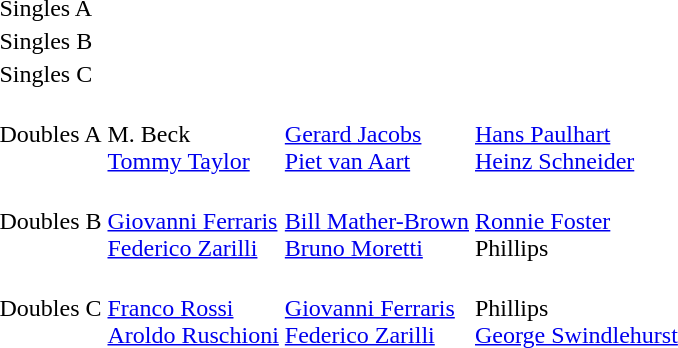<table>
<tr>
<td>Singles A<br></td>
<td></td>
<td></td>
<td></td>
</tr>
<tr>
<td>Singles B<br></td>
<td></td>
<td></td>
<td></td>
</tr>
<tr>
<td>Singles C<br></td>
<td></td>
<td></td>
<td></td>
</tr>
<tr>
<td>Doubles A<br></td>
<td valign=top> <br> M. Beck <br> <a href='#'>Tommy Taylor</a></td>
<td valign=top> <br> <a href='#'>Gerard Jacobs</a> <br> <a href='#'>Piet van Aart</a></td>
<td valign=top> <br> <a href='#'>Hans Paulhart</a> <br> <a href='#'>Heinz Schneider</a></td>
</tr>
<tr>
<td>Doubles B<br></td>
<td valign=top> <br> <a href='#'>Giovanni Ferraris</a> <br> <a href='#'>Federico Zarilli</a></td>
<td valign=top> <br><a href='#'>Bill Mather-Brown</a> <br> <a href='#'>Bruno Moretti</a></td>
<td valign=top> <br> <a href='#'>Ronnie Foster</a> <br> Phillips</td>
</tr>
<tr>
<td>Doubles C<br></td>
<td valign=top> <br> <a href='#'>Franco Rossi</a> <br> <a href='#'>Aroldo Ruschioni</a></td>
<td valign=top> <br> <a href='#'>Giovanni Ferraris</a> <br> <a href='#'>Federico Zarilli</a></td>
<td valign=top> <br> Phillips <br> <a href='#'>George Swindlehurst</a></td>
</tr>
</table>
